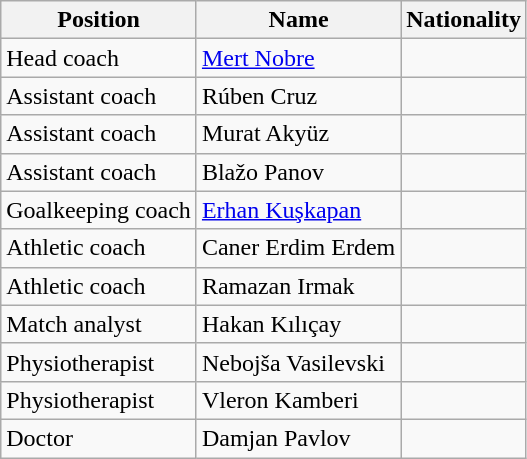<table class="wikitable">
<tr>
<th>Position</th>
<th>Name</th>
<th>Nationality</th>
</tr>
<tr>
<td>Head coach</td>
<td><a href='#'>Mert Nobre</a></td>
<td> </td>
</tr>
<tr>
<td>Assistant coach</td>
<td>Rúben Cruz</td>
<td></td>
</tr>
<tr>
<td>Assistant coach</td>
<td>Murat Akyüz</td>
<td></td>
</tr>
<tr>
<td>Assistant coach</td>
<td>Blažo Panov</td>
<td></td>
</tr>
<tr>
<td>Goalkeeping coach</td>
<td><a href='#'>Erhan Kuşkapan</a></td>
<td></td>
</tr>
<tr>
<td>Athletic coach</td>
<td>Caner Erdim Erdem</td>
<td></td>
</tr>
<tr>
<td>Athletic coach</td>
<td>Ramazan Irmak</td>
<td></td>
</tr>
<tr>
<td>Match analyst</td>
<td>Hakan Kılıçay</td>
<td></td>
</tr>
<tr>
<td>Physiotherapist</td>
<td>Nebojša Vasilevski</td>
<td></td>
</tr>
<tr>
<td>Physiotherapist</td>
<td>Vleron Kamberi</td>
<td></td>
</tr>
<tr>
<td>Doctor</td>
<td>Damjan Pavlov</td>
<td></td>
</tr>
</table>
